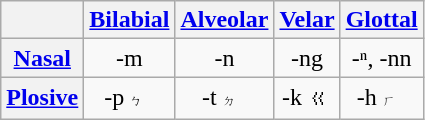<table class="wikitable">
<tr>
<th></th>
<th><a href='#'>Bilabial</a></th>
<th><a href='#'>Alveolar</a></th>
<th><a href='#'>Velar</a></th>
<th><a href='#'>Glottal</a></th>
</tr>
<tr align="center">
<th><a href='#'>Nasal</a></th>
<td> -m</td>
<td> -n</td>
<td> -ng</td>
<td> -ⁿ, -nn</td>
</tr>
<tr align="center">
<th><a href='#'>Plosive</a></th>
<td> -p ㆴ</td>
<td> -t ㆵ</td>
<td> -k ㆻ</td>
<td> -h ㆷ</td>
</tr>
</table>
